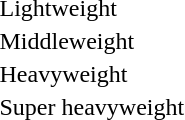<table>
<tr>
<td>Lightweight<br></td>
<td></td>
<td></td>
<td></td>
</tr>
<tr>
<td>Middleweight<br></td>
<td></td>
<td></td>
<td></td>
</tr>
<tr>
<td>Heavyweight<br></td>
<td></td>
<td></td>
<td></td>
</tr>
<tr>
<td>Super heavyweight<br></td>
<td></td>
<td></td>
<td></td>
</tr>
</table>
